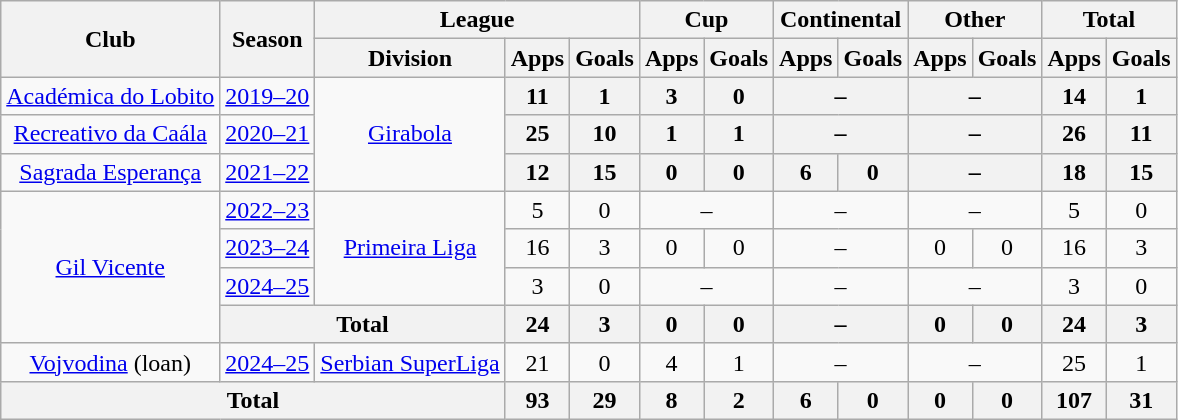<table class="wikitable" style="text-align: center">
<tr>
<th rowspan="2">Club</th>
<th rowspan="2">Season</th>
<th colspan="3">League</th>
<th colspan="2">Cup</th>
<th colspan="2">Continental</th>
<th colspan="2">Other</th>
<th colspan="2">Total</th>
</tr>
<tr>
<th>Division</th>
<th>Apps</th>
<th>Goals</th>
<th>Apps</th>
<th>Goals</th>
<th>Apps</th>
<th>Goals</th>
<th>Apps</th>
<th>Goals</th>
<th>Apps</th>
<th>Goals</th>
</tr>
<tr>
<td><a href='#'>Académica do Lobito</a></td>
<td><a href='#'>2019–20</a></td>
<td rowspan="3"><a href='#'>Girabola</a></td>
<th>11</th>
<th>1</th>
<th>3</th>
<th>0</th>
<th colspan="2">–</th>
<th colspan="2">–</th>
<th>14</th>
<th>1</th>
</tr>
<tr>
<td><a href='#'>Recreativo da Caála</a></td>
<td><a href='#'>2020–21</a></td>
<th>25</th>
<th>10</th>
<th>1</th>
<th>1</th>
<th colspan="2">–</th>
<th colspan="2">–</th>
<th>26</th>
<th>11</th>
</tr>
<tr>
<td><a href='#'>Sagrada Esperança</a></td>
<td><a href='#'>2021–22</a></td>
<th>12</th>
<th>15</th>
<th>0</th>
<th>0</th>
<th>6</th>
<th>0</th>
<th colspan="2">–</th>
<th>18</th>
<th>15</th>
</tr>
<tr>
<td rowspan="4"><a href='#'>Gil Vicente</a></td>
<td><a href='#'>2022–23</a></td>
<td rowspan="3"><a href='#'>Primeira Liga</a></td>
<td>5</td>
<td>0</td>
<td colspan="2">–</td>
<td colspan="2">–</td>
<td colspan="2">–</td>
<td>5</td>
<td>0</td>
</tr>
<tr>
<td><a href='#'>2023–24</a></td>
<td>16</td>
<td>3</td>
<td>0</td>
<td>0</td>
<td colspan="2">–</td>
<td>0</td>
<td>0</td>
<td>16</td>
<td>3</td>
</tr>
<tr>
<td><a href='#'>2024–25</a></td>
<td>3</td>
<td>0</td>
<td colspan="2">–</td>
<td colspan="2">–</td>
<td colspan="2">–</td>
<td>3</td>
<td>0</td>
</tr>
<tr>
<th colspan="2">Total</th>
<th>24</th>
<th>3</th>
<th>0</th>
<th>0</th>
<th colspan="2">–</th>
<th>0</th>
<th>0</th>
<th>24</th>
<th>3</th>
</tr>
<tr>
<td><a href='#'>Vojvodina</a> (loan)</td>
<td><a href='#'>2024–25</a></td>
<td><a href='#'>Serbian SuperLiga</a></td>
<td>21</td>
<td>0</td>
<td>4</td>
<td>1</td>
<td colspan="2">–</td>
<td colspan="2">–</td>
<td>25</td>
<td>1</td>
</tr>
<tr>
<th colspan="3"><strong>Total</strong></th>
<th>93</th>
<th>29</th>
<th>8</th>
<th>2</th>
<th>6</th>
<th>0</th>
<th>0</th>
<th>0</th>
<th>107</th>
<th>31</th>
</tr>
</table>
